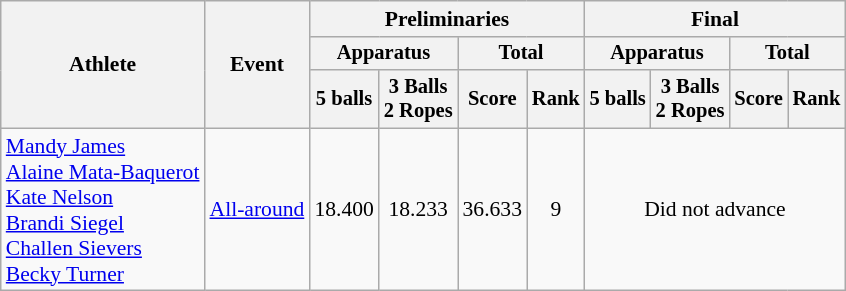<table class=wikitable style=font-size:90%;text-align:center>
<tr>
<th rowspan=3>Athlete</th>
<th rowspan=3>Event</th>
<th colspan=4>Preliminaries</th>
<th colspan=4>Final</th>
</tr>
<tr style=font-size:95%>
<th colspan=2>Apparatus</th>
<th colspan=2>Total</th>
<th colspan=2>Apparatus</th>
<th colspan=2>Total</th>
</tr>
<tr style=font-size:95%>
<th>5 balls</th>
<th>3 Balls<br>2 Ropes</th>
<th>Score</th>
<th>Rank</th>
<th>5 balls</th>
<th>3 Balls<br>2 Ropes</th>
<th>Score</th>
<th>Rank</th>
</tr>
<tr>
<td align=left><a href='#'>Mandy James</a><br><a href='#'>Alaine Mata-Baquerot</a><br><a href='#'>Kate Nelson</a><br><a href='#'>Brandi Siegel</a><br><a href='#'>Challen Sievers</a><br><a href='#'>Becky Turner</a></td>
<td align=left><a href='#'>All-around</a></td>
<td>18.400</td>
<td>18.233</td>
<td>36.633</td>
<td>9</td>
<td colspan=4>Did not advance</td>
</tr>
</table>
